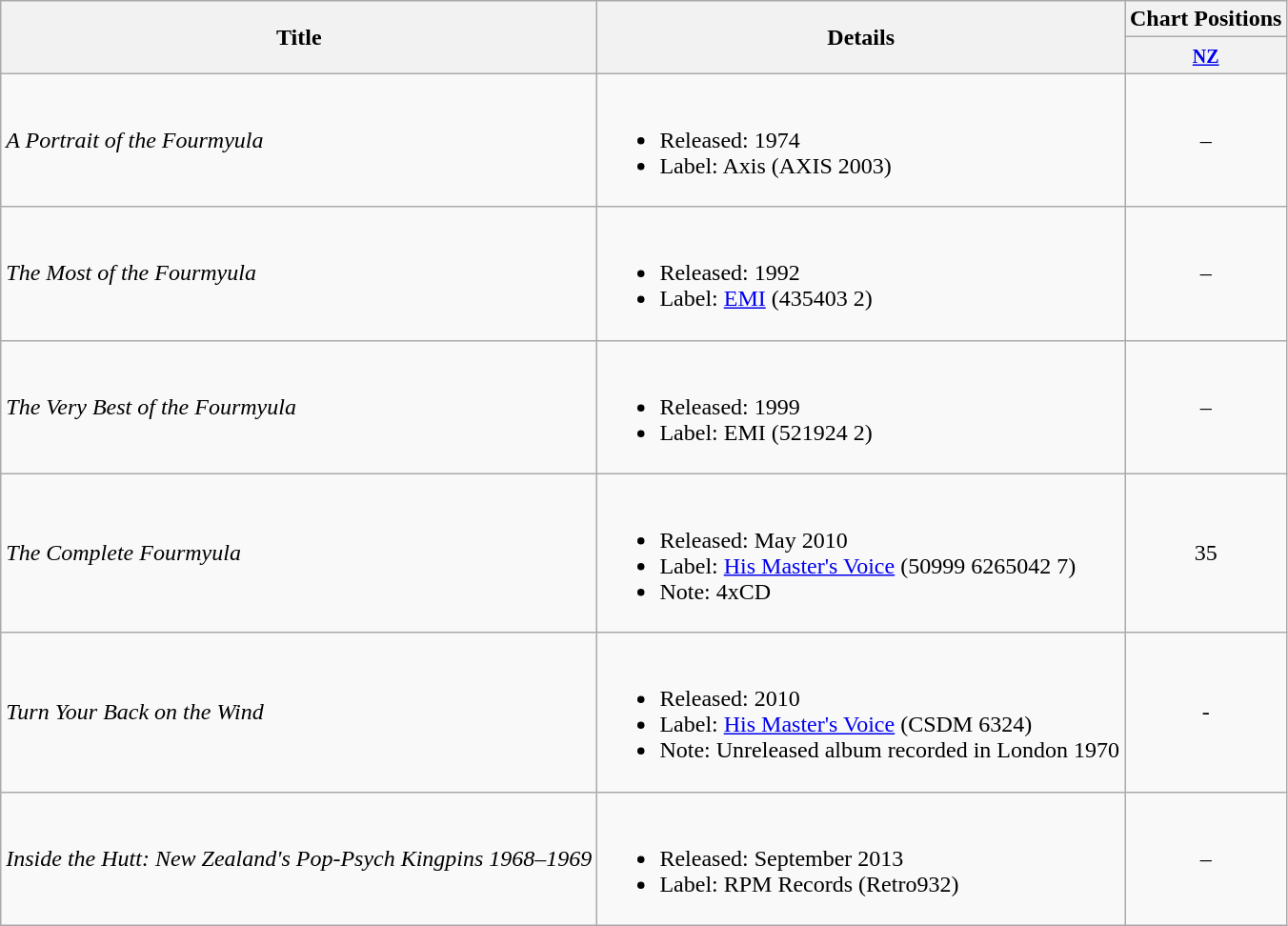<table class="wikitable">
<tr>
<th rowspan="2">Title</th>
<th rowspan="2">Details</th>
<th colspan="1">Chart Positions</th>
</tr>
<tr>
<th><small><a href='#'>NZ</a></small></th>
</tr>
<tr>
<td><em>A Portrait of the Fourmyula</em></td>
<td><br><ul><li>Released: 1974</li><li>Label: Axis (AXIS 2003)</li></ul></td>
<td align="center">–</td>
</tr>
<tr>
<td><em>The Most of the Fourmyula</em></td>
<td><br><ul><li>Released: 1992</li><li>Label: <a href='#'>EMI</a> (435403 2)</li></ul></td>
<td align="center">–</td>
</tr>
<tr>
<td><em>The Very Best of the Fourmyula</em></td>
<td><br><ul><li>Released: 1999</li><li>Label: EMI (521924 2)</li></ul></td>
<td align="center">–</td>
</tr>
<tr>
<td><em>The Complete Fourmyula</em></td>
<td><br><ul><li>Released: May 2010</li><li>Label: <a href='#'>His Master's Voice</a> (50999 6265042 7)</li><li>Note: 4xCD</li></ul></td>
<td align="center">35</td>
</tr>
<tr>
<td><em>Turn Your Back on the Wind</em></td>
<td><br><ul><li>Released: 2010</li><li>Label: <a href='#'>His Master's Voice</a> (CSDM 6324)</li><li>Note: Unreleased album recorded in London 1970</li></ul></td>
<td align="center">-</td>
</tr>
<tr>
<td><em>Inside the Hutt: New Zealand's Pop-Psych Kingpins 1968–1969</em></td>
<td><br><ul><li>Released: September 2013</li><li>Label: RPM Records (Retro932)</li></ul></td>
<td align="center">–</td>
</tr>
</table>
